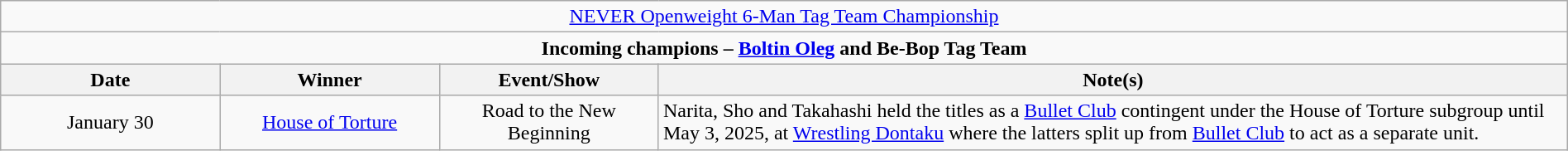<table class="wikitable" style="text-align:center; width:100%;">
<tr>
<td colspan="4" style="text-align: center;"><a href='#'>NEVER Openweight 6-Man Tag Team Championship</a></td>
</tr>
<tr>
<td colspan="4" style="text-align: center;"><strong>Incoming champions – <a href='#'>Boltin Oleg</a> and Be-Bop Tag Team </strong></td>
</tr>
<tr>
<th width=14%>Date</th>
<th width=14%>Winner</th>
<th width=14%>Event/Show</th>
<th width=58%>Note(s)</th>
</tr>
<tr>
<td>January 30</td>
<td><a href='#'>House of Torture</a><br></td>
<td>Road to the New Beginning<br></td>
<td align=left>Narita, Sho and Takahashi held the titles as a <a href='#'>Bullet Club</a> contingent under the House of Torture subgroup until May 3, 2025, at <a href='#'>Wrestling Dontaku</a> where the latters split up from <a href='#'>Bullet Club</a> to act as a separate unit.</td>
</tr>
</table>
